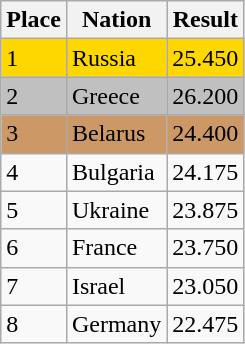<table class="wikitable">
<tr>
<th>Place</th>
<th>Nation</th>
<th>Result</th>
</tr>
<tr bgcolor="gold">
<td>1</td>
<td> Russia</td>
<td>25.450</td>
</tr>
<tr bgcolor="silver">
<td>2</td>
<td> Greece</td>
<td>26.200</td>
</tr>
<tr bgcolor="cc9966">
<td>3</td>
<td> Belarus</td>
<td>24.400</td>
</tr>
<tr>
<td>4</td>
<td> Bulgaria</td>
<td>24.175</td>
</tr>
<tr>
<td>5</td>
<td> Ukraine</td>
<td>23.875</td>
</tr>
<tr>
<td>6</td>
<td> France</td>
<td>23.750</td>
</tr>
<tr>
<td>7</td>
<td> Israel</td>
<td>23.050</td>
</tr>
<tr>
<td>8</td>
<td> Germany</td>
<td>22.475</td>
</tr>
</table>
